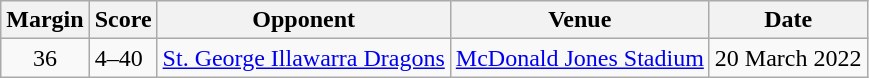<table class="wikitable">
<tr>
<th>Margin</th>
<th>Score</th>
<th>Opponent</th>
<th>Venue</th>
<th>Date</th>
</tr>
<tr>
<td align=center>36</td>
<td>4–40</td>
<td> <a href='#'>St. George Illawarra Dragons</a></td>
<td><a href='#'>McDonald Jones Stadium</a></td>
<td>20 March 2022</td>
</tr>
</table>
